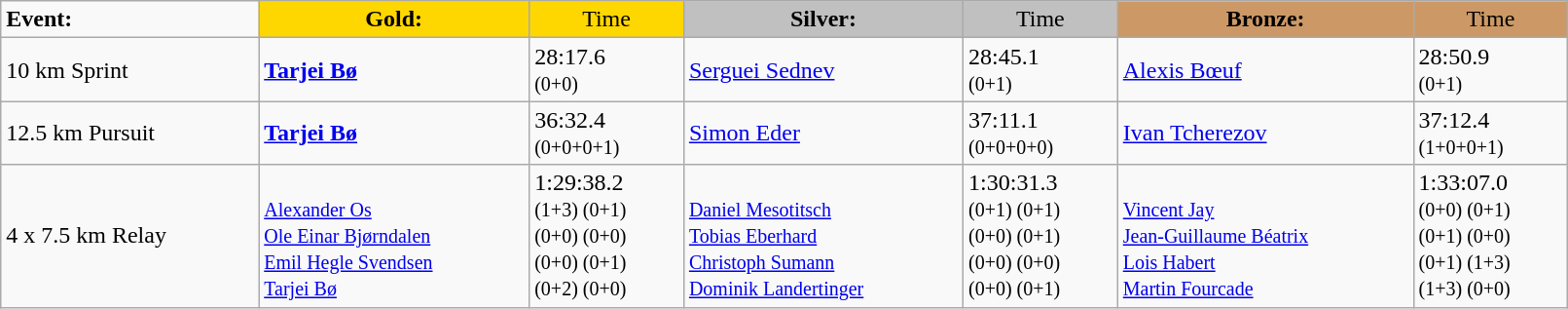<table class="wikitable" width=85%>
<tr>
<td><strong>Event:</strong></td>
<td style="text-align:center;background-color:gold;"><strong>Gold:</strong></td>
<td style="text-align:center;background-color:gold;">Time</td>
<td style="text-align:center;background-color:silver;"><strong>Silver:</strong></td>
<td style="text-align:center;background-color:silver;">Time</td>
<td style="text-align:center;background-color:#CC9966;"><strong>Bronze:</strong></td>
<td style="text-align:center;background-color:#CC9966;">Time</td>
</tr>
<tr>
<td>10 km Sprint<br></td>
<td><strong><a href='#'>Tarjei Bø</a></strong><br><small></small></td>
<td>28:17.6<br><small>(0+0)</small></td>
<td><a href='#'>Serguei Sednev</a><br><small></small></td>
<td>28:45.1<br><small>(0+1)</small></td>
<td><a href='#'>Alexis Bœuf</a><br><small></small></td>
<td>28:50.9<br><small>(0+1)</small></td>
</tr>
<tr>
<td>12.5 km Pursuit<br></td>
<td><strong><a href='#'>Tarjei Bø</a></strong><br><small></small></td>
<td>36:32.4<br><small>(0+0+0+1)</small></td>
<td><a href='#'>Simon Eder</a><br><small></small></td>
<td>37:11.1<br><small>(0+0+0+0)</small></td>
<td><a href='#'>Ivan Tcherezov</a><br><small></small></td>
<td>37:12.4<br><small>(1+0+0+1)</small></td>
</tr>
<tr>
<td>4 x 7.5 km Relay<br></td>
<td><strong></strong>  <br><small><a href='#'>Alexander Os</a><br><a href='#'>Ole Einar Bjørndalen</a><br><a href='#'>Emil Hegle Svendsen</a><br><a href='#'>Tarjei Bø</a></small></td>
<td>1:29:38.2<br><small>(1+3) (0+1)<br>(0+0) (0+0)<br>(0+0) (0+1)<br>(0+2) (0+0)</small></td>
<td>  <br><small><a href='#'>Daniel Mesotitsch</a><br><a href='#'>Tobias Eberhard</a><br><a href='#'>Christoph Sumann</a><br><a href='#'>Dominik Landertinger</a></small></td>
<td>1:30:31.3<br><small>(0+1) (0+1)<br>(0+0) (0+1)<br>(0+0) (0+0)<br>(0+0) (0+1)</small></td>
<td>  <br><small><a href='#'>Vincent Jay</a><br><a href='#'>Jean-Guillaume Béatrix</a><br><a href='#'>Lois Habert</a><br><a href='#'>Martin Fourcade</a></small></td>
<td>1:33:07.0<br><small>(0+0) (0+1)<br>(0+1) (0+0)<br>(0+1) (1+3)<br>(1+3) (0+0)</small></td>
</tr>
</table>
